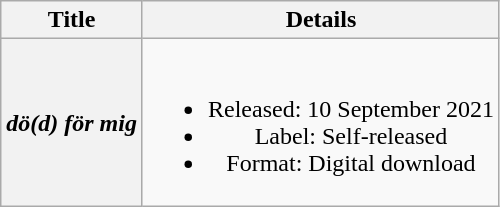<table class="wikitable plainrowheaders" style="text-align:center;">
<tr>
<th scope="col">Title</th>
<th scope="col">Details</th>
</tr>
<tr>
<th scope="row"><em>dö(d) för mig</em></th>
<td><br><ul><li>Released: 10 September 2021</li><li>Label: Self-released</li><li>Format: Digital download</li></ul></td>
</tr>
</table>
